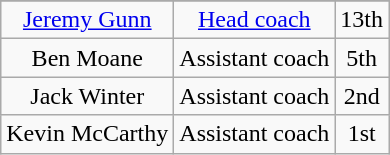<table class="wikitable" style="font-size: %; text-align: center;">
<tr>
</tr>
<tr>
<td><a href='#'>Jeremy Gunn</a></td>
<td><a href='#'>Head coach</a></td>
<td align=center>13th</td>
</tr>
<tr>
<td>Ben Moane</td>
<td>Assistant coach</td>
<td>5th</td>
</tr>
<tr>
<td>Jack Winter</td>
<td>Assistant coach</td>
<td>2nd</td>
</tr>
<tr>
<td>Kevin McCarthy</td>
<td>Assistant coach</td>
<td>1st</td>
</tr>
</table>
